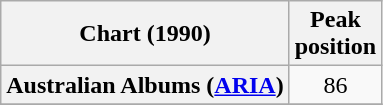<table class="wikitable sortable plainrowheaders">
<tr>
<th scope="col">Chart (1990)</th>
<th scope="col">Peak<br>position</th>
</tr>
<tr>
<th scope="row">Australian Albums (<a href='#'>ARIA</a>)</th>
<td align="center">86</td>
</tr>
<tr>
</tr>
</table>
